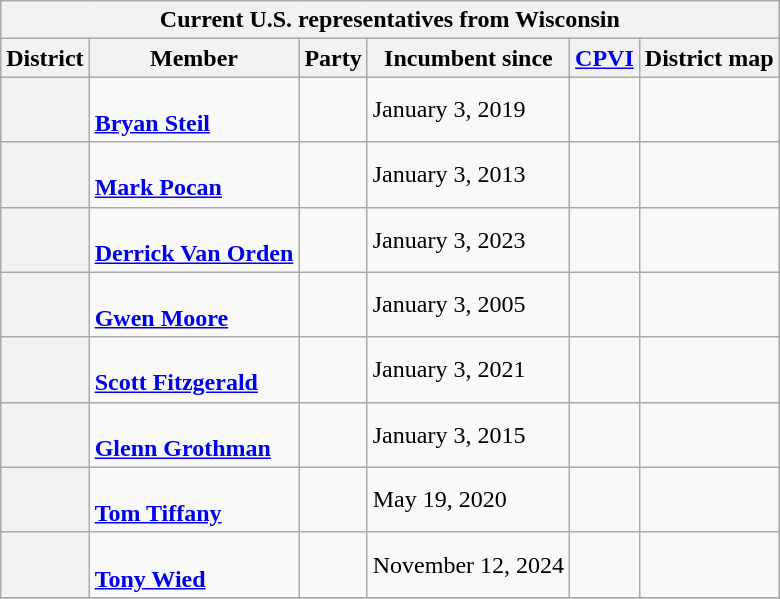<table class="wikitable sticky-header-multi sortable">
<tr>
<th colspan=6>Current U.S. representatives from Wisconsin</th>
</tr>
<tr>
<th>District</th>
<th>Member<br></th>
<th>Party</th>
<th data-sort-type="date">Incumbent since</th>
<th data-sort-type="number"><a href='#'>CPVI</a><br></th>
<th class="unsortable">District map</th>
</tr>
<tr>
<th></th>
<td data-sort-value="Steil, Bryan"><br><strong><a href='#'>Bryan Steil</a></strong><br></td>
<td></td>
<td>January 3, 2019</td>
<td></td>
<td></td>
</tr>
<tr>
<th></th>
<td data-sort-value="Pocan, Mark"><br><strong><a href='#'>Mark Pocan</a></strong><br></td>
<td></td>
<td>January 3, 2013</td>
<td></td>
<td></td>
</tr>
<tr>
<th></th>
<td data-sort-value="Van Orden, Derrick"><br><strong><a href='#'>Derrick Van Orden</a></strong><br></td>
<td></td>
<td>January 3, 2023</td>
<td></td>
<td></td>
</tr>
<tr>
<th></th>
<td data-sort-value="Moore, Gwen"><br><strong><a href='#'>Gwen Moore</a></strong><br></td>
<td></td>
<td>January 3, 2005</td>
<td></td>
<td></td>
</tr>
<tr>
<th></th>
<td data-sort-value="Fitzgerald, Scott"><br><strong><a href='#'>Scott Fitzgerald</a></strong><br></td>
<td></td>
<td>January 3, 2021</td>
<td></td>
<td></td>
</tr>
<tr>
<th></th>
<td data-sort-value="Grothman, Glenn"><br><strong><a href='#'>Glenn Grothman</a></strong><br></td>
<td></td>
<td>January 3, 2015</td>
<td></td>
<td></td>
</tr>
<tr>
<th></th>
<td data-sort-value="Tiffany, Tom"><br><strong><a href='#'>Tom Tiffany</a></strong><br></td>
<td></td>
<td>May 19, 2020</td>
<td></td>
<td></td>
</tr>
<tr>
<th></th>
<td data-sort-value="Wied, Tony"><br><strong><a href='#'>Tony Wied</a></strong><br></td>
<td></td>
<td>November 12, 2024</td>
<td></td>
<td></td>
</tr>
<tr>
</tr>
</table>
